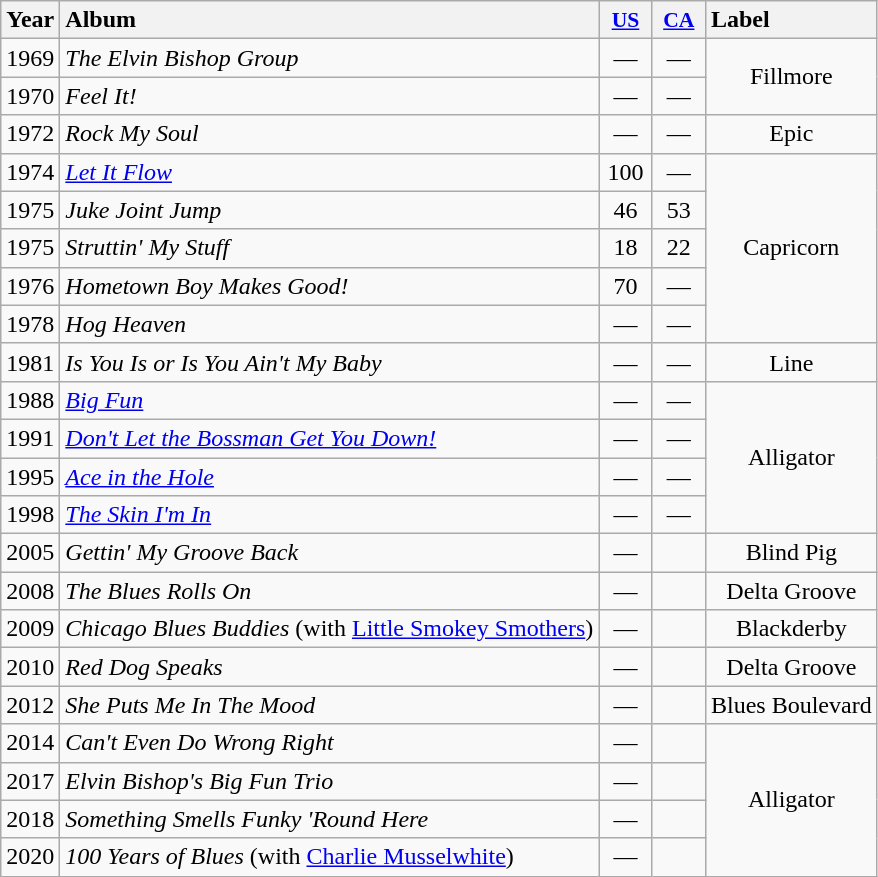<table class="wikitable" style="text-align:center;">
<tr>
<th style="text-align:left;">Year</th>
<th style="text-align:left;">Album</th>
<th style="width:2em;font-size:90%;"><a href='#'>US</a></th>
<th style="width:2em;font-size:90%;"><a href='#'>CA</a></th>
<th style="text-align:left;">Label</th>
</tr>
<tr>
<td style="text-align:left;">1969</td>
<td style="text-align:left;"><em>The Elvin Bishop Group</em></td>
<td style="text-align:center;">—</td>
<td>—</td>
<td rowspan="2" style="text-align:center;">Fillmore</td>
</tr>
<tr>
<td style="text-align:left;">1970</td>
<td style="text-align:left;"><em>Feel It!</em></td>
<td style="text-align:center;">—</td>
<td>—</td>
</tr>
<tr>
<td style="text-align:left;">1972</td>
<td style="text-align:left;"><em>Rock My Soul</em></td>
<td style="text-align:center;">—</td>
<td>—</td>
<td style="text-align:center;">Epic</td>
</tr>
<tr>
<td style="text-align:left;">1974</td>
<td style="text-align:left;"><em><a href='#'>Let It Flow</a></em></td>
<td style="text-align:center;">100</td>
<td>—</td>
<td rowspan="5" style="text-align:center;">Capricorn</td>
</tr>
<tr>
<td style="text-align:left;">1975</td>
<td style="text-align:left;"><em>Juke Joint Jump</em></td>
<td style="text-align:center;">46</td>
<td>53</td>
</tr>
<tr>
<td style="text-align:left;">1975</td>
<td style="text-align:left;"><em>Struttin' My Stuff</em></td>
<td style="text-align:center;">18</td>
<td>22</td>
</tr>
<tr>
<td style="text-align:left;">1976</td>
<td style="text-align:left;"><em>Hometown Boy Makes Good!</em></td>
<td style="text-align:center;">70</td>
<td>—</td>
</tr>
<tr>
<td>1978</td>
<td style="text-align:left;"><em>Hog Heaven</em></td>
<td>—</td>
<td>—</td>
</tr>
<tr>
<td>1981</td>
<td style="text-align:left;"><em>Is You Is or Is You Ain't My Baby</em></td>
<td>—</td>
<td>—</td>
<td>Line</td>
</tr>
<tr>
<td>1988</td>
<td style="text-align:left;"><em><a href='#'>Big Fun</a></em></td>
<td>—</td>
<td>—</td>
<td rowspan="4">Alligator</td>
</tr>
<tr>
<td>1991</td>
<td style="text-align:left;"><em><a href='#'>Don't Let the Bossman Get You Down!</a></em></td>
<td>—</td>
<td>—</td>
</tr>
<tr>
<td>1995</td>
<td style="text-align:left;"><em><a href='#'>Ace in the Hole</a></em></td>
<td>—</td>
<td>—</td>
</tr>
<tr>
<td style="text-align:left;">1998</td>
<td style="text-align:left;"><em><a href='#'>The Skin I'm In</a></em></td>
<td style="text-align:center;">—</td>
<td>—</td>
</tr>
<tr>
<td>2005</td>
<td style="text-align:left;"><em>Gettin' My Groove Back</em></td>
<td>—</td>
<td></td>
<td>Blind Pig</td>
</tr>
<tr>
<td>2008</td>
<td style="text-align:left;"><em>The Blues Rolls On</em></td>
<td>—</td>
<td></td>
<td>Delta Groove</td>
</tr>
<tr>
<td>2009</td>
<td style="text-align:left;"><em>Chicago Blues Buddies</em> (with <a href='#'>Little Smokey Smothers</a>)</td>
<td>—</td>
<td></td>
<td>Blackderby</td>
</tr>
<tr>
<td>2010</td>
<td style="text-align:left;"><em>Red Dog Speaks</em></td>
<td>—</td>
<td></td>
<td>Delta Groove</td>
</tr>
<tr>
<td>2012</td>
<td style="text-align:left;"><em>She Puts Me In The Mood</em></td>
<td>—</td>
<td></td>
<td>Blues Boulevard</td>
</tr>
<tr>
<td>2014</td>
<td style="text-align:left;"><em>Can't Even Do Wrong Right</em></td>
<td>—</td>
<td></td>
<td rowspan="4">Alligator</td>
</tr>
<tr>
<td>2017</td>
<td style="text-align:left;"><em>Elvin Bishop's Big Fun Trio</em></td>
<td>—</td>
<td></td>
</tr>
<tr>
<td>2018</td>
<td style="text-align:left;"><em>Something Smells Funky 'Round Here</em></td>
<td>—</td>
<td></td>
</tr>
<tr>
<td>2020</td>
<td style="text-align:left;"><em>100 Years of Blues</em> (with <a href='#'>Charlie Musselwhite</a>)</td>
<td>—</td>
<td></td>
</tr>
</table>
